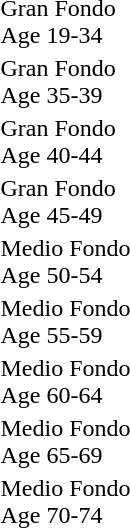<table>
<tr>
<td>Gran Fondo<br>Age 19-34</td>
<td></td>
<td></td>
<td></td>
</tr>
<tr>
<td>Gran Fondo<br>Age 35-39</td>
<td></td>
<td></td>
<td></td>
</tr>
<tr>
<td>Gran Fondo<br>Age 40-44</td>
<td></td>
<td></td>
<td></td>
</tr>
<tr>
<td>Gran Fondo<br>Age 45-49</td>
<td></td>
<td></td>
<td></td>
</tr>
<tr>
<td>Medio Fondo<br>Age 50-54</td>
<td></td>
<td></td>
<td></td>
</tr>
<tr>
<td>Medio Fondo<br>Age 55-59</td>
<td></td>
<td></td>
<td></td>
</tr>
<tr>
<td>Medio Fondo<br>Age 60-64</td>
<td></td>
<td></td>
<td></td>
</tr>
<tr>
<td>Medio Fondo<br>Age 65-69</td>
<td></td>
<td></td>
<td></td>
</tr>
<tr>
<td>Medio Fondo<br>Age 70-74</td>
<td></td>
<td></td>
<td></td>
</tr>
</table>
